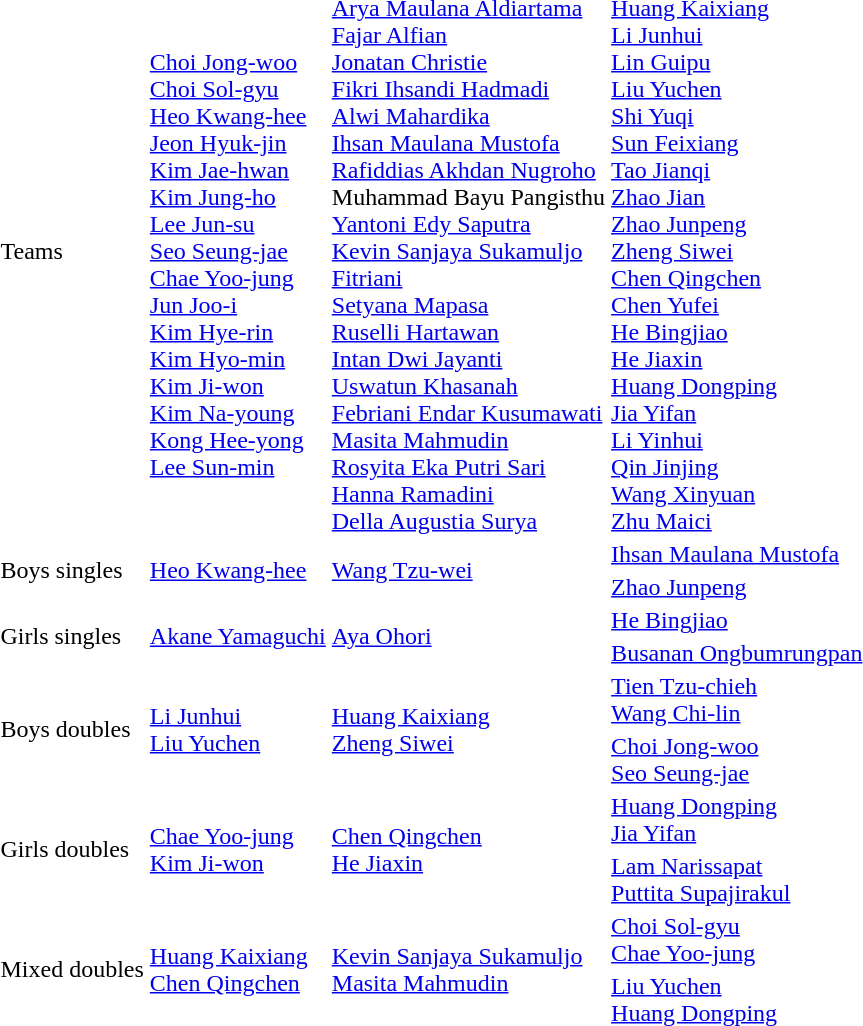<table>
<tr>
<td>Teams<br></td>
<td> <br><a href='#'>Choi Jong-woo</a><br><a href='#'>Choi Sol-gyu</a><br><a href='#'>Heo Kwang-hee</a><br><a href='#'>Jeon Hyuk-jin</a><br><a href='#'>Kim Jae-hwan</a><br><a href='#'>Kim Jung-ho</a><br><a href='#'>Lee Jun-su</a><br><a href='#'>Seo Seung-jae</a><br><a href='#'>Chae Yoo-jung</a><br><a href='#'>Jun Joo-i</a><br><a href='#'>Kim Hye-rin</a><br><a href='#'>Kim Hyo-min</a><br><a href='#'>Kim Ji-won</a><br><a href='#'>Kim Na-young</a><br><a href='#'>Kong Hee-yong</a><br><a href='#'>Lee Sun-min</a></td>
<td> <br><a href='#'>Arya Maulana Aldiartama</a><br><a href='#'>Fajar Alfian</a><br><a href='#'>Jonatan Christie</a><br><a href='#'>Fikri Ihsandi Hadmadi</a><br><a href='#'>Alwi Mahardika</a><br><a href='#'>Ihsan Maulana Mustofa</a><br><a href='#'>Rafiddias Akhdan Nugroho</a><br>Muhammad Bayu Pangisthu<br><a href='#'>Yantoni Edy Saputra</a><br><a href='#'>Kevin Sanjaya Sukamuljo</a><br><a href='#'>Fitriani</a><br><a href='#'>Setyana Mapasa</a><br><a href='#'>Ruselli Hartawan</a><br><a href='#'>Intan Dwi Jayanti</a><br><a href='#'>Uswatun Khasanah</a><br><a href='#'>Febriani Endar Kusumawati</a><br><a href='#'>Masita Mahmudin</a><br><a href='#'>Rosyita Eka Putri Sari</a><br><a href='#'>Hanna Ramadini</a><br><a href='#'>Della Augustia Surya</a></td>
<td> <br><a href='#'>Huang Kaixiang</a><br><a href='#'>Li Junhui</a><br><a href='#'>Lin Guipu</a><br><a href='#'>Liu Yuchen</a><br><a href='#'>Shi Yuqi</a><br><a href='#'>Sun Feixiang</a><br><a href='#'>Tao Jianqi</a><br><a href='#'>Zhao Jian</a><br><a href='#'>Zhao Junpeng</a><br><a href='#'>Zheng Siwei</a><br><a href='#'>Chen Qingchen</a><br><a href='#'>Chen Yufei</a><br><a href='#'>He Bingjiao</a><br><a href='#'>He Jiaxin</a><br><a href='#'>Huang Dongping</a><br><a href='#'>Jia Yifan</a><br><a href='#'>Li Yinhui</a><br><a href='#'>Qin Jinjing</a><br><a href='#'>Wang Xinyuan</a><br><a href='#'>Zhu Maici</a></td>
</tr>
<tr>
<td rowspan=2>Boys singles<br></td>
<td rowspan=2> <a href='#'>Heo Kwang-hee</a></td>
<td rowspan=2> <a href='#'>Wang Tzu-wei</a></td>
<td> <a href='#'>Ihsan Maulana Mustofa</a></td>
</tr>
<tr>
<td> <a href='#'>Zhao Junpeng</a></td>
</tr>
<tr>
<td rowspan=2>Girls singles<br></td>
<td rowspan=2> <a href='#'>Akane Yamaguchi</a></td>
<td rowspan=2> <a href='#'>Aya Ohori</a></td>
<td> <a href='#'>He Bingjiao</a></td>
</tr>
<tr>
<td> <a href='#'>Busanan Ongbumrungpan</a></td>
</tr>
<tr>
<td rowspan=2>Boys doubles<br></td>
<td rowspan=2> <a href='#'>Li Junhui</a><br> <a href='#'>Liu Yuchen</a></td>
<td rowspan=2> <a href='#'>Huang Kaixiang</a><br> <a href='#'>Zheng Siwei</a></td>
<td> <a href='#'>Tien Tzu-chieh</a><br> <a href='#'>Wang Chi-lin</a></td>
</tr>
<tr>
<td> <a href='#'>Choi Jong-woo</a><br> <a href='#'>Seo Seung-jae</a></td>
</tr>
<tr>
<td rowspan=2>Girls doubles<br></td>
<td rowspan=2> <a href='#'>Chae Yoo-jung</a><br> <a href='#'>Kim Ji-won</a></td>
<td rowspan=2> <a href='#'>Chen Qingchen</a><br> <a href='#'>He Jiaxin</a></td>
<td> <a href='#'>Huang Dongping</a><br> <a href='#'>Jia Yifan</a></td>
</tr>
<tr>
<td> <a href='#'>Lam Narissapat</a><br> <a href='#'>Puttita Supajirakul</a></td>
</tr>
<tr>
<td rowspan=2>Mixed doubles<br></td>
<td rowspan=2> <a href='#'>Huang Kaixiang</a><br> <a href='#'>Chen Qingchen</a></td>
<td rowspan=2> <a href='#'>Kevin Sanjaya Sukamuljo</a><br> <a href='#'>Masita Mahmudin</a></td>
<td> <a href='#'>Choi Sol-gyu</a><br> <a href='#'>Chae Yoo-jung</a></td>
</tr>
<tr>
<td> <a href='#'>Liu Yuchen</a><br> <a href='#'>Huang Dongping</a></td>
</tr>
</table>
